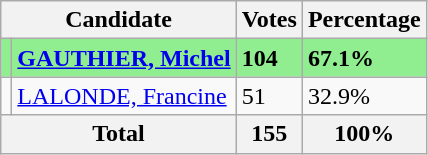<table class="wikitable">
<tr>
<th colspan="2">Candidate</th>
<th>Votes</th>
<th>Percentage</th>
</tr>
<tr style="background:lightgreen;">
<td></td>
<td><strong><a href='#'>GAUTHIER, Michel</a></strong></td>
<td><strong>104</strong></td>
<td><strong>67.1%</strong></td>
</tr>
<tr>
<td></td>
<td><a href='#'>LALONDE, Francine</a></td>
<td>51</td>
<td>32.9%</td>
</tr>
<tr>
<th colspan="2">Total</th>
<th>155</th>
<th>100%</th>
</tr>
</table>
